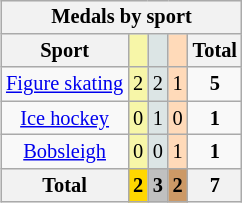<table class=wikitable style=font-size:85%;float:right;text-align:center>
<tr>
<th colspan=5>Medals by sport</th>
</tr>
<tr>
<th>Sport</th>
<td bgcolor=F7F6A8></td>
<td bgcolor=DCE5E5></td>
<td bgcolor=FFDAB9></td>
<th>Total</th>
</tr>
<tr>
<td><a href='#'>Figure skating</a></td>
<td bgcolor=F7F6A8>2</td>
<td bgcolor=DCE5E5>2</td>
<td bgcolor=FFDAB9>1</td>
<td><strong>5</strong></td>
</tr>
<tr>
<td><a href='#'>Ice hockey</a></td>
<td bgcolor=F7F6A8>0</td>
<td bgcolor=DCE5E5>1</td>
<td bgcolor=FFDAB9>0</td>
<td><strong>1</strong></td>
</tr>
<tr>
<td><a href='#'>Bobsleigh</a></td>
<td bgcolor=F7F6A8>0</td>
<td bgcolor=DCE5E5>0</td>
<td bgcolor=FFDAB9>1</td>
<td><strong>1</strong></td>
</tr>
<tr>
<th>Total</th>
<th style=background:gold>2</th>
<th style=background:silver>3</th>
<th style=background:#c96>2</th>
<th>7</th>
</tr>
</table>
